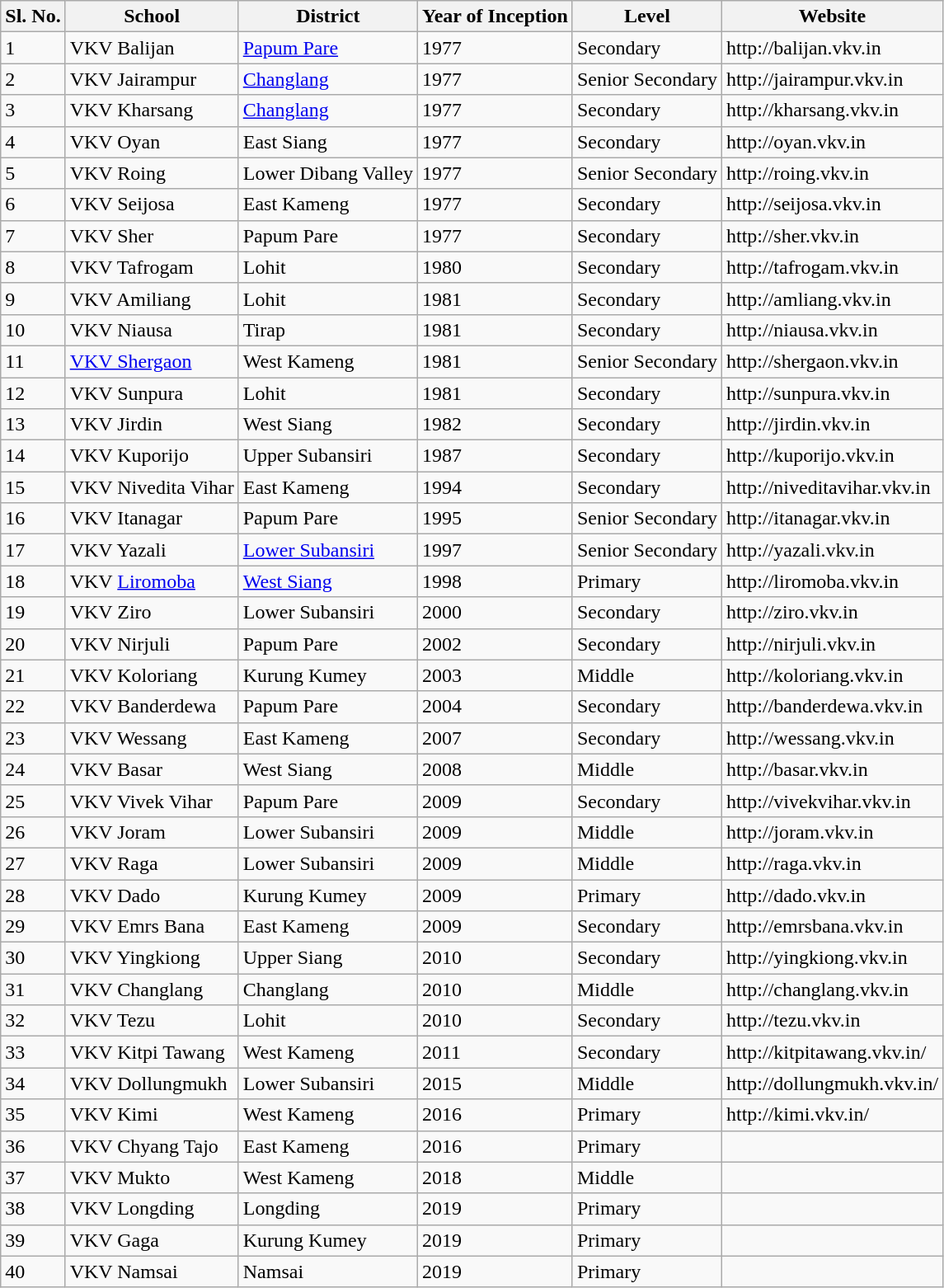<table class="wikitable sortable">
<tr>
<th>Sl. No.</th>
<th>School</th>
<th>District</th>
<th>Year of Inception</th>
<th>Level</th>
<th>Website</th>
</tr>
<tr>
<td>1</td>
<td>VKV Balijan</td>
<td><a href='#'>Papum Pare</a></td>
<td>1977</td>
<td>Secondary</td>
<td>http://balijan.vkv.in</td>
</tr>
<tr>
<td>2</td>
<td>VKV Jairampur</td>
<td><a href='#'>Changlang</a></td>
<td>1977</td>
<td>Senior Secondary</td>
<td>http://jairampur.vkv.in</td>
</tr>
<tr>
<td>3</td>
<td>VKV Kharsang</td>
<td><a href='#'>Changlang</a></td>
<td>1977</td>
<td>Secondary</td>
<td>http://kharsang.vkv.in</td>
</tr>
<tr>
<td>4</td>
<td>VKV Oyan</td>
<td>East Siang</td>
<td>1977</td>
<td>Secondary</td>
<td>http://oyan.vkv.in</td>
</tr>
<tr>
<td>5</td>
<td>VKV Roing</td>
<td>Lower Dibang Valley</td>
<td>1977</td>
<td>Senior Secondary</td>
<td>http://roing.vkv.in</td>
</tr>
<tr>
<td>6</td>
<td>VKV Seijosa</td>
<td>East Kameng</td>
<td>1977</td>
<td>Secondary</td>
<td>http://seijosa.vkv.in</td>
</tr>
<tr>
<td>7</td>
<td>VKV Sher</td>
<td>Papum Pare</td>
<td>1977</td>
<td>Secondary</td>
<td>http://sher.vkv.in</td>
</tr>
<tr>
<td>8</td>
<td>VKV Tafrogam</td>
<td>Lohit</td>
<td>1980</td>
<td>Secondary</td>
<td>http://tafrogam.vkv.in</td>
</tr>
<tr>
<td>9</td>
<td>VKV Amiliang</td>
<td>Lohit</td>
<td>1981</td>
<td>Secondary</td>
<td>http://amliang.vkv.in</td>
</tr>
<tr>
<td>10</td>
<td>VKV Niausa</td>
<td>Tirap</td>
<td>1981</td>
<td>Secondary</td>
<td>http://niausa.vkv.in</td>
</tr>
<tr>
<td>11</td>
<td><a href='#'>VKV Shergaon</a></td>
<td>West Kameng</td>
<td>1981</td>
<td>Senior Secondary</td>
<td>http://shergaon.vkv.in</td>
</tr>
<tr>
<td>12</td>
<td>VKV Sunpura</td>
<td>Lohit</td>
<td>1981</td>
<td>Secondary</td>
<td>http://sunpura.vkv.in</td>
</tr>
<tr>
<td>13</td>
<td>VKV Jirdin</td>
<td>West Siang</td>
<td>1982</td>
<td>Secondary</td>
<td>http://jirdin.vkv.in</td>
</tr>
<tr>
<td>14</td>
<td>VKV Kuporijo</td>
<td>Upper Subansiri</td>
<td>1987</td>
<td>Secondary</td>
<td>http://kuporijo.vkv.in</td>
</tr>
<tr>
<td>15</td>
<td>VKV Nivedita Vihar</td>
<td>East Kameng</td>
<td>1994</td>
<td>Secondary</td>
<td>http://niveditavihar.vkv.in</td>
</tr>
<tr>
<td>16</td>
<td>VKV Itanagar</td>
<td>Papum Pare</td>
<td>1995</td>
<td>Senior Secondary</td>
<td>http://itanagar.vkv.in</td>
</tr>
<tr>
<td>17</td>
<td>VKV Yazali</td>
<td><a href='#'>Lower Subansiri</a></td>
<td>1997</td>
<td>Senior Secondary</td>
<td>http://yazali.vkv.in</td>
</tr>
<tr>
<td>18</td>
<td>VKV <a href='#'>Liromoba</a></td>
<td><a href='#'>West Siang</a></td>
<td>1998</td>
<td>Primary</td>
<td>http://liromoba.vkv.in</td>
</tr>
<tr>
<td>19</td>
<td>VKV Ziro</td>
<td>Lower Subansiri</td>
<td>2000</td>
<td>Secondary</td>
<td>http://ziro.vkv.in</td>
</tr>
<tr>
<td>20</td>
<td>VKV Nirjuli</td>
<td>Papum Pare</td>
<td>2002</td>
<td>Secondary</td>
<td>http://nirjuli.vkv.in</td>
</tr>
<tr>
<td>21</td>
<td>VKV Koloriang</td>
<td>Kurung Kumey</td>
<td>2003</td>
<td>Middle</td>
<td>http://koloriang.vkv.in</td>
</tr>
<tr>
<td>22</td>
<td>VKV Banderdewa</td>
<td>Papum Pare</td>
<td>2004</td>
<td>Secondary</td>
<td>http://banderdewa.vkv.in</td>
</tr>
<tr>
<td>23</td>
<td>VKV Wessang</td>
<td>East Kameng</td>
<td>2007</td>
<td>Secondary</td>
<td>http://wessang.vkv.in</td>
</tr>
<tr>
<td>24</td>
<td>VKV Basar</td>
<td>West Siang</td>
<td>2008</td>
<td>Middle</td>
<td>http://basar.vkv.in</td>
</tr>
<tr>
<td>25</td>
<td>VKV Vivek Vihar</td>
<td>Papum Pare</td>
<td>2009</td>
<td>Secondary</td>
<td>http://vivekvihar.vkv.in</td>
</tr>
<tr>
<td>26</td>
<td>VKV Joram</td>
<td>Lower Subansiri</td>
<td>2009</td>
<td>Middle</td>
<td>http://joram.vkv.in</td>
</tr>
<tr>
<td>27</td>
<td>VKV Raga</td>
<td>Lower Subansiri</td>
<td>2009</td>
<td>Middle</td>
<td>http://raga.vkv.in</td>
</tr>
<tr>
<td>28</td>
<td>VKV Dado</td>
<td>Kurung Kumey</td>
<td>2009</td>
<td>Primary</td>
<td>http://dado.vkv.in</td>
</tr>
<tr>
<td>29</td>
<td>VKV Emrs Bana</td>
<td>East Kameng</td>
<td>2009</td>
<td>Secondary</td>
<td>http://emrsbana.vkv.in</td>
</tr>
<tr>
<td>30</td>
<td>VKV Yingkiong</td>
<td>Upper Siang</td>
<td>2010</td>
<td>Secondary</td>
<td>http://yingkiong.vkv.in</td>
</tr>
<tr>
<td>31</td>
<td>VKV Changlang</td>
<td>Changlang</td>
<td>2010</td>
<td>Middle</td>
<td>http://changlang.vkv.in</td>
</tr>
<tr>
<td>32</td>
<td>VKV Tezu</td>
<td>Lohit</td>
<td>2010</td>
<td>Secondary</td>
<td>http://tezu.vkv.in</td>
</tr>
<tr>
<td>33</td>
<td>VKV Kitpi Tawang</td>
<td>West Kameng</td>
<td>2011</td>
<td>Secondary</td>
<td>http://kitpitawang.vkv.in/</td>
</tr>
<tr>
<td>34</td>
<td>VKV Dollungmukh</td>
<td>Lower Subansiri</td>
<td>2015</td>
<td>Middle</td>
<td>http://dollungmukh.vkv.in/</td>
</tr>
<tr>
<td>35</td>
<td>VKV Kimi</td>
<td>West Kameng</td>
<td>2016</td>
<td>Primary</td>
<td>http://kimi.vkv.in/</td>
</tr>
<tr>
<td>36</td>
<td>VKV Chyang Tajo</td>
<td>East Kameng</td>
<td>2016</td>
<td>Primary</td>
<td></td>
</tr>
<tr>
<td>37</td>
<td>VKV Mukto</td>
<td>West Kameng</td>
<td>2018</td>
<td>Middle</td>
<td></td>
</tr>
<tr>
<td>38</td>
<td>VKV Longding</td>
<td>Longding</td>
<td>2019</td>
<td>Primary</td>
<td></td>
</tr>
<tr>
<td>39</td>
<td>VKV Gaga</td>
<td>Kurung Kumey</td>
<td>2019</td>
<td>Primary</td>
<td></td>
</tr>
<tr>
<td>40</td>
<td>VKV Namsai</td>
<td>Namsai</td>
<td>2019</td>
<td>Primary</td>
<td></td>
</tr>
</table>
